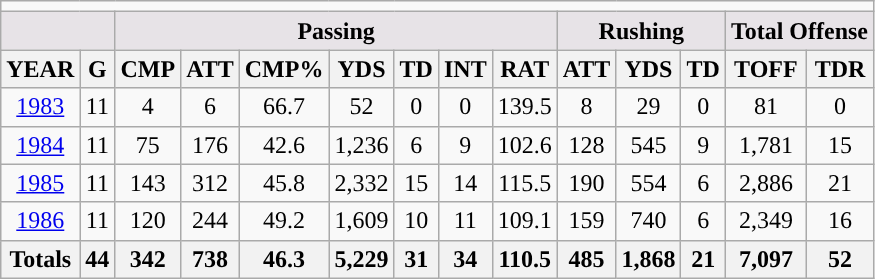<table class=wikitable style="text-align:center">
<tr>
<td ! colspan="14"></td>
</tr>
<tr>
<th colspan="2" style="background:#e7e3e7;"></th>
<th colspan="7" style="background:#e7e3e7;">Passing</th>
<th colspan="3" style="background:#e7e3e7;">Rushing</th>
<th colspan="2" style="background:#e7e3e7;">Total Offense</th>
</tr>
<tr>
<th>YEAR</th>
<th>G</th>
<th>CMP</th>
<th>ATT</th>
<th>CMP%</th>
<th>YDS</th>
<th>TD</th>
<th>INT</th>
<th>RAT</th>
<th>ATT</th>
<th>YDS</th>
<th>TD</th>
<th>TOFF</th>
<th>TDR</th>
</tr>
<tr>
<td><a href='#'>1983</a></td>
<td>11</td>
<td>4</td>
<td>6</td>
<td>66.7</td>
<td>52</td>
<td>0</td>
<td>0</td>
<td>139.5</td>
<td>8</td>
<td>29</td>
<td>0</td>
<td>81</td>
<td>0</td>
</tr>
<tr>
<td><a href='#'>1984</a></td>
<td>11</td>
<td>75</td>
<td>176</td>
<td>42.6</td>
<td>1,236</td>
<td>6</td>
<td>9</td>
<td>102.6</td>
<td>128</td>
<td>545</td>
<td>9</td>
<td>1,781</td>
<td>15</td>
</tr>
<tr>
<td><a href='#'>1985</a></td>
<td>11</td>
<td>143</td>
<td>312</td>
<td>45.8</td>
<td>2,332</td>
<td>15</td>
<td>14</td>
<td>115.5</td>
<td>190</td>
<td>554</td>
<td>6</td>
<td>2,886</td>
<td>21</td>
</tr>
<tr>
<td><a href='#'>1986</a></td>
<td>11</td>
<td>120</td>
<td>244</td>
<td>49.2</td>
<td>1,609</td>
<td>10</td>
<td>11</td>
<td>109.1</td>
<td>159</td>
<td>740</td>
<td>6</td>
<td>2,349</td>
<td>16</td>
</tr>
<tr>
<th>Totals</th>
<th>44</th>
<th>342</th>
<th>738</th>
<th>46.3</th>
<th>5,229</th>
<th>31</th>
<th>34</th>
<th>110.5</th>
<th>485</th>
<th>1,868</th>
<th>21</th>
<th>7,097</th>
<th>52</th>
</tr>
</table>
